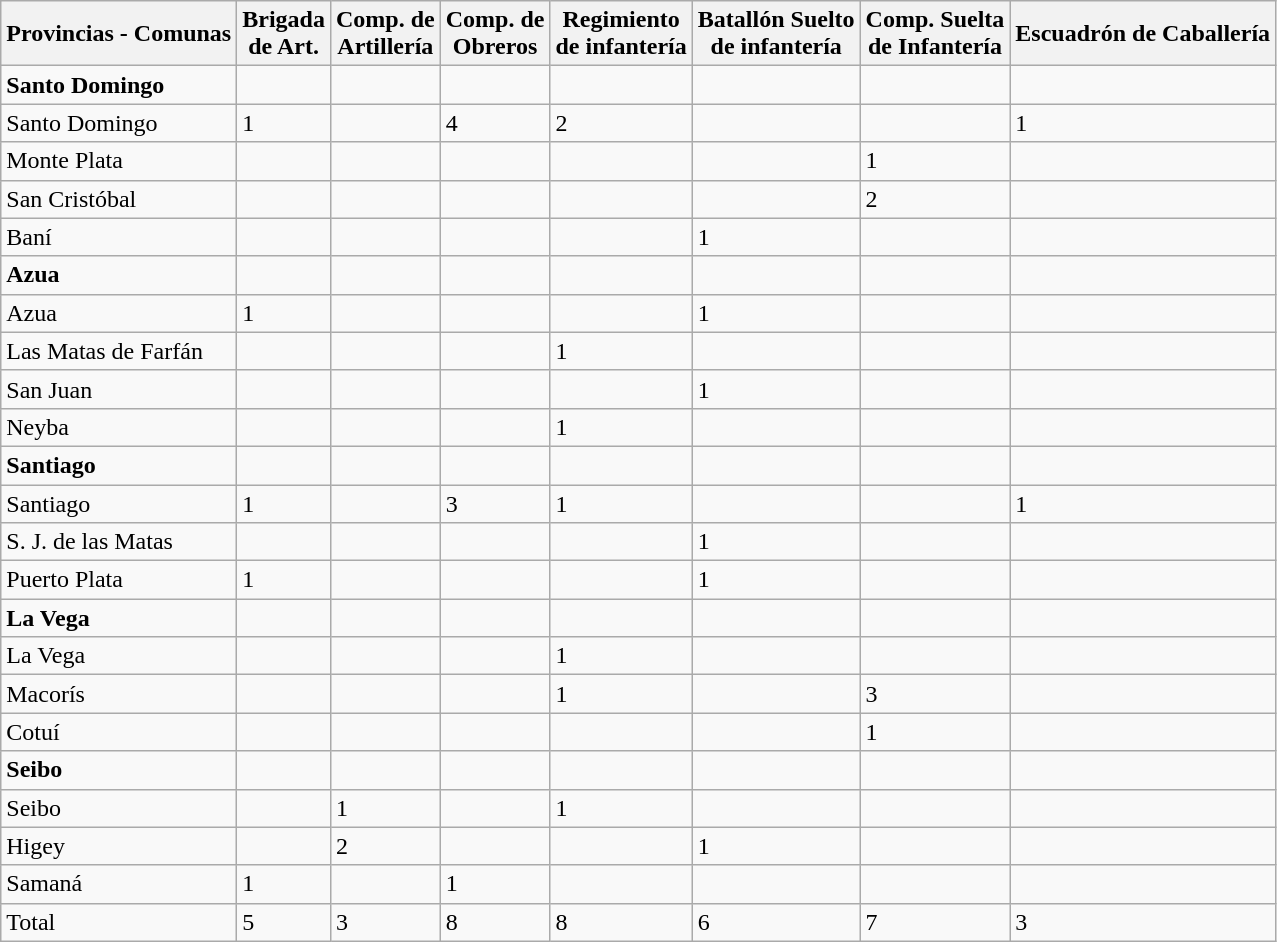<table class="wikitable sortable">
<tr>
<th>Provincias - Comunas</th>
<th>Brigada<br>de Art.</th>
<th>Comp. de<br>Artillería</th>
<th>Comp. de<br>Obreros</th>
<th>Regimiento<br>de infantería</th>
<th>Batallón Suelto<br>de infantería</th>
<th>Comp. Suelta<br>de Infantería</th>
<th>Escuadrón de Caballería</th>
</tr>
<tr>
<td><strong>Santo Domingo</strong></td>
<td></td>
<td></td>
<td></td>
<td></td>
<td></td>
<td></td>
<td></td>
</tr>
<tr>
<td>Santo Domingo</td>
<td>1</td>
<td></td>
<td>4</td>
<td>2</td>
<td></td>
<td></td>
<td>1</td>
</tr>
<tr>
<td>Monte Plata</td>
<td></td>
<td></td>
<td></td>
<td></td>
<td></td>
<td>1</td>
<td></td>
</tr>
<tr>
<td>San Cristóbal</td>
<td></td>
<td></td>
<td></td>
<td></td>
<td></td>
<td>2</td>
<td></td>
</tr>
<tr>
<td>Baní</td>
<td></td>
<td></td>
<td></td>
<td></td>
<td>1</td>
<td></td>
<td></td>
</tr>
<tr>
<td><strong>Azua</strong></td>
<td></td>
<td></td>
<td></td>
<td></td>
<td></td>
<td></td>
<td></td>
</tr>
<tr>
<td>Azua</td>
<td>1</td>
<td></td>
<td></td>
<td></td>
<td>1</td>
<td></td>
<td></td>
</tr>
<tr>
<td>Las Matas de Farfán</td>
<td></td>
<td></td>
<td></td>
<td>1</td>
<td></td>
<td></td>
<td></td>
</tr>
<tr>
<td>San Juan</td>
<td></td>
<td></td>
<td></td>
<td></td>
<td>1</td>
<td></td>
<td></td>
</tr>
<tr>
<td>Neyba</td>
<td></td>
<td></td>
<td></td>
<td>1</td>
<td></td>
<td></td>
<td></td>
</tr>
<tr>
<td><strong>Santiago</strong></td>
<td></td>
<td></td>
<td></td>
<td></td>
<td></td>
<td></td>
<td></td>
</tr>
<tr>
<td>Santiago</td>
<td>1</td>
<td></td>
<td>3</td>
<td>1</td>
<td></td>
<td></td>
<td>1</td>
</tr>
<tr>
<td>S. J. de las Matas</td>
<td></td>
<td></td>
<td></td>
<td></td>
<td>1</td>
<td></td>
<td></td>
</tr>
<tr>
<td>Puerto Plata</td>
<td>1</td>
<td></td>
<td></td>
<td></td>
<td>1</td>
<td></td>
<td></td>
</tr>
<tr>
<td><strong>La Vega</strong></td>
<td></td>
<td></td>
<td></td>
<td></td>
<td></td>
<td></td>
<td></td>
</tr>
<tr>
<td>La Vega</td>
<td></td>
<td></td>
<td></td>
<td>1</td>
<td></td>
<td></td>
<td></td>
</tr>
<tr>
<td>Macorís</td>
<td></td>
<td></td>
<td></td>
<td>1</td>
<td></td>
<td>3</td>
<td></td>
</tr>
<tr>
<td>Cotuí</td>
<td></td>
<td></td>
<td></td>
<td></td>
<td></td>
<td>1</td>
<td></td>
</tr>
<tr>
<td><strong>Seibo</strong></td>
<td></td>
<td></td>
<td></td>
<td></td>
<td></td>
<td></td>
<td></td>
</tr>
<tr>
<td>Seibo</td>
<td></td>
<td>1</td>
<td></td>
<td>1</td>
<td></td>
<td></td>
<td></td>
</tr>
<tr>
<td>Higey</td>
<td></td>
<td>2</td>
<td></td>
<td></td>
<td>1</td>
<td></td>
<td></td>
</tr>
<tr>
<td>Samaná</td>
<td>1</td>
<td></td>
<td>1</td>
<td></td>
<td></td>
<td></td>
<td></td>
</tr>
<tr>
<td>Total</td>
<td>5</td>
<td>3</td>
<td>8</td>
<td>8</td>
<td>6</td>
<td>7</td>
<td>3</td>
</tr>
</table>
